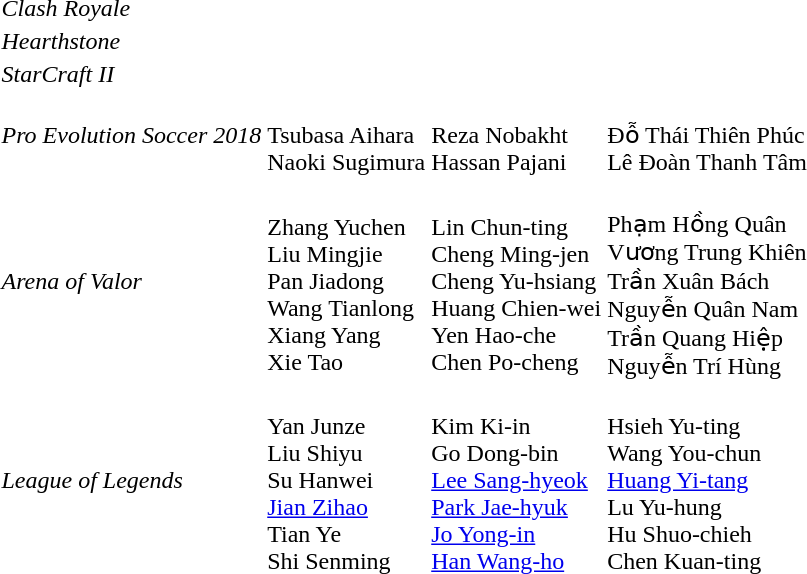<table>
<tr>
<td><em>Clash Royale</em></td>
<td></td>
<td></td>
<td></td>
</tr>
<tr>
<td><em>Hearthstone</em></td>
<td></td>
<td></td>
<td></td>
</tr>
<tr>
<td><em>StarCraft II</em></td>
<td></td>
<td></td>
<td></td>
</tr>
<tr>
<td><em>Pro Evolution Soccer 2018</em></td>
<td><br>Tsubasa Aihara<br>Naoki Sugimura</td>
<td><br>Reza Nobakht<br>Hassan Pajani</td>
<td><br>Đỗ Thái Thiên Phúc<br>Lê Đoàn Thanh Tâm</td>
</tr>
<tr>
<td><em>Arena of Valor</em></td>
<td><br>Zhang Yuchen<br>Liu Mingjie<br>Pan Jiadong<br>Wang Tianlong<br>Xiang Yang<br>Xie Tao</td>
<td><br>Lin Chun-ting<br>Cheng Ming-jen<br>Cheng Yu-hsiang<br>Huang Chien-wei<br>Yen Hao-che<br>Chen Po-cheng</td>
<td><br>Phạm Hồng Quân<br>Vương Trung Khiên<br>Trần Xuân Bách<br>Nguyễn Quân Nam<br>Trần Quang Hiệp<br>Nguyễn Trí Hùng</td>
</tr>
<tr>
<td><em>League of Legends</em></td>
<td><br>Yan Junze<br>Liu Shiyu<br>Su Hanwei<br><a href='#'>Jian Zihao</a><br>Tian Ye<br>Shi Senming</td>
<td><br>Kim Ki-in<br>Go Dong-bin<br><a href='#'>Lee Sang-hyeok</a><br><a href='#'>Park Jae-hyuk</a><br><a href='#'>Jo Yong-in</a><br><a href='#'>Han Wang-ho</a></td>
<td><br>Hsieh Yu-ting<br>Wang You-chun<br><a href='#'>Huang Yi-tang</a><br>Lu Yu-hung<br>Hu Shuo-chieh<br>Chen Kuan-ting</td>
</tr>
</table>
